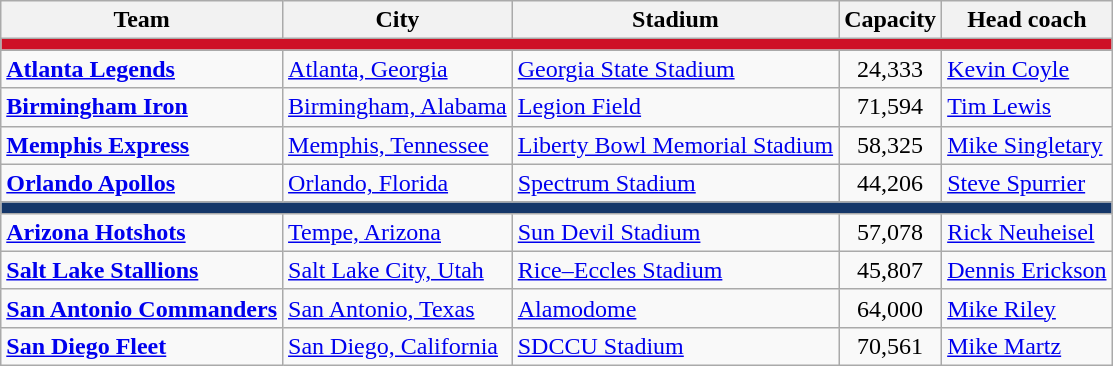<table class="plainrowheaders wikitable">
<tr>
<th>Team</th>
<th>City</th>
<th>Stadium</th>
<th>Capacity</th>
<th>Head coach</th>
</tr>
<tr>
<th style=background:#CE1126 colspan="7"></th>
</tr>
<tr>
<td><strong><a href='#'>Atlanta Legends</a></strong></td>
<td><a href='#'>Atlanta, Georgia</a></td>
<td><a href='#'>Georgia State Stadium</a></td>
<td align=center>24,333</td>
<td><a href='#'>Kevin Coyle</a></td>
</tr>
<tr>
<td><strong><a href='#'>Birmingham Iron</a></strong></td>
<td><a href='#'>Birmingham, Alabama</a></td>
<td><a href='#'>Legion Field</a></td>
<td align=center>71,594</td>
<td><a href='#'>Tim Lewis</a></td>
</tr>
<tr>
<td><strong><a href='#'>Memphis Express</a></strong></td>
<td><a href='#'>Memphis, Tennessee</a></td>
<td><a href='#'>Liberty Bowl Memorial Stadium</a></td>
<td align=center>58,325</td>
<td><a href='#'>Mike Singletary</a></td>
</tr>
<tr>
<td><strong><a href='#'>Orlando Apollos</a></strong></td>
<td><a href='#'>Orlando, Florida</a></td>
<td><a href='#'>Spectrum Stadium</a></td>
<td align=center>44,206</td>
<td><a href='#'>Steve Spurrier</a></td>
</tr>
<tr>
<th style=background:#153769 colspan="7"></th>
</tr>
<tr>
<td><strong><a href='#'>Arizona Hotshots</a></strong></td>
<td><a href='#'>Tempe, Arizona</a></td>
<td><a href='#'>Sun Devil Stadium</a></td>
<td align=center>57,078</td>
<td><a href='#'>Rick Neuheisel</a></td>
</tr>
<tr>
<td><strong><a href='#'>Salt Lake Stallions</a></strong></td>
<td><a href='#'>Salt Lake City, Utah</a></td>
<td><a href='#'>Rice–Eccles Stadium</a></td>
<td align=center>45,807</td>
<td><a href='#'>Dennis Erickson</a></td>
</tr>
<tr>
<td><strong><a href='#'>San Antonio Commanders</a></strong></td>
<td><a href='#'>San Antonio, Texas</a></td>
<td><a href='#'>Alamodome</a></td>
<td align=center>64,000</td>
<td><a href='#'>Mike Riley</a></td>
</tr>
<tr>
<td><strong><a href='#'>San Diego Fleet</a></strong></td>
<td><a href='#'>San Diego, California</a></td>
<td><a href='#'>SDCCU Stadium</a></td>
<td align=center>70,561</td>
<td><a href='#'>Mike Martz</a></td>
</tr>
</table>
